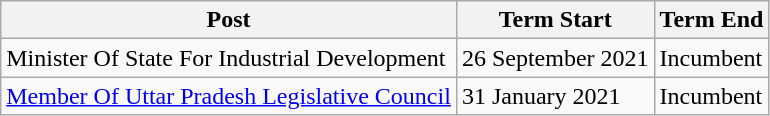<table class="wikitable">
<tr>
<th>Post</th>
<th>Term Start</th>
<th>Term End</th>
</tr>
<tr>
<td>Minister Of State For Industrial Development</td>
<td>26 September 2021</td>
<td>Incumbent</td>
</tr>
<tr>
<td><a href='#'>Member Of Uttar Pradesh Legislative Council</a></td>
<td>31 January 2021</td>
<td>Incumbent</td>
</tr>
</table>
